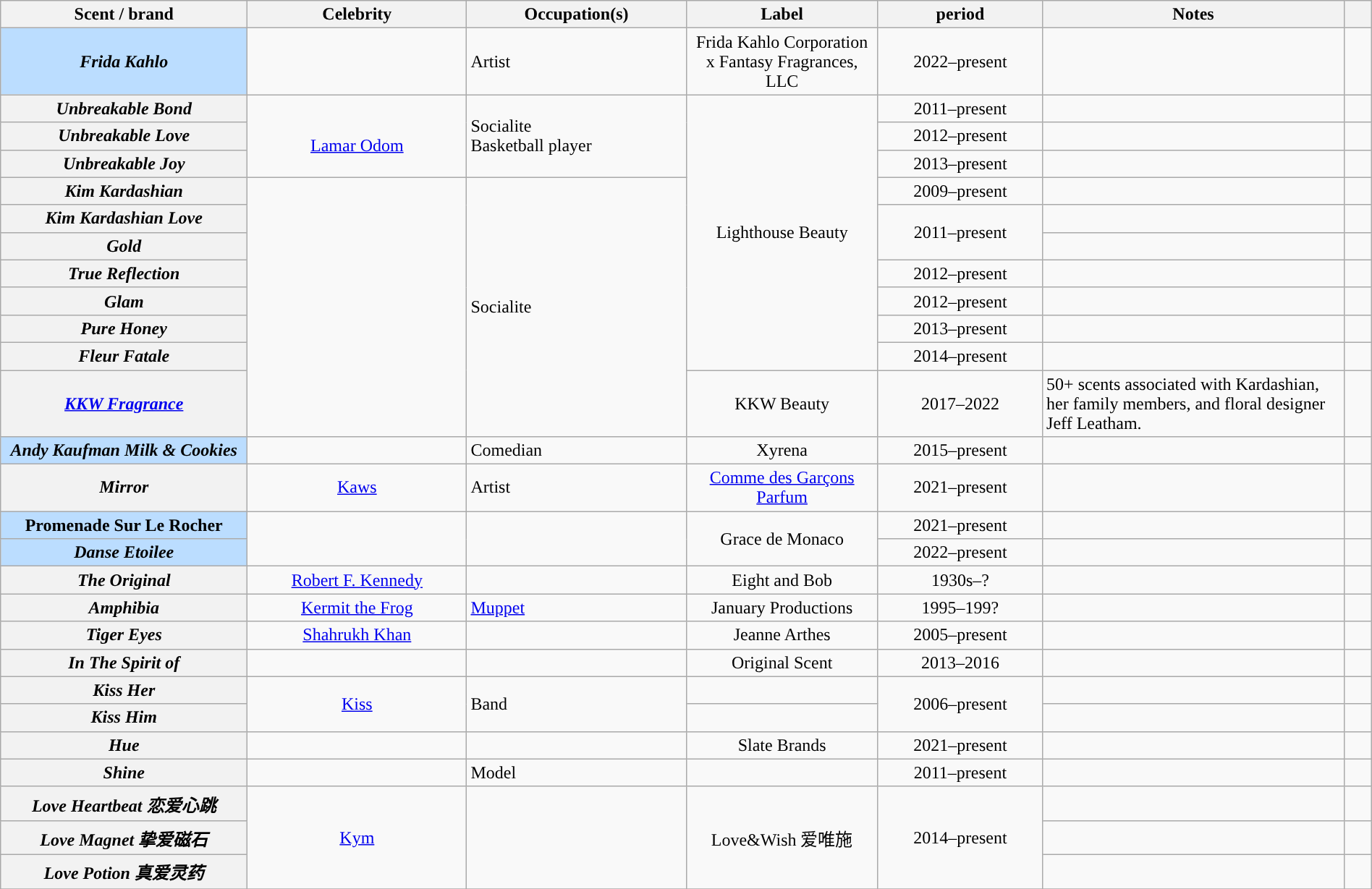<table class="wikitable sortable plainrowheaders" font-size:95%; style="text-align:center;" width="100%;">
<tr>
<th scope="col" width="18%">Scent / brand</th>
<th scope="col" width:"16%">Celebrity</th>
<th scope="col" width="16%">Occupation(s)</th>
<th scope="col" width="14%">Label</th>
<th scope="col" width="12%"> period</th>
<th scope="col" width="22%;" class="unsortable">Notes</th>
<th scope="col" width="2%;" class="unsortable"></th>
</tr>
<tr>
<th style="background:#bdf;" scope="row"><em>Frida Kahlo</em></th>
<td></td>
<td style="text-align:left;">Artist</td>
<td>Frida Kahlo Corporation x Fantasy Fragrances, LLC</td>
<td>2022–present</td>
<td></td>
<td></td>
</tr>
<tr>
<th scope="row"><em>Unbreakable Bond</em></th>
<td rowspan="3"><br><a href='#'>Lamar Odom</a></td>
<td rowspan="3" style="text-align:left;">Socialite<br>Basketball player</td>
<td rowspan="10">Lighthouse Beauty</td>
<td>2011–present</td>
<td style="text-align:left;"></td>
<td></td>
</tr>
<tr>
<th scope="row"><em>Unbreakable Love</em></th>
<td>2012–present</td>
<td style="text-align:left;"></td>
<td></td>
</tr>
<tr>
<th scope="row"><em>Unbreakable Joy</em></th>
<td>2013–present</td>
<td style="text-align:left;"></td>
<td></td>
</tr>
<tr>
<th scope="row"><em>Kim Kardashian</em></th>
<td rowspan="8"></td>
<td rowspan="8" style="text-align:left;">Socialite</td>
<td>2009–present</td>
<td style="text-align:left;"></td>
<td></td>
</tr>
<tr>
<th scope="row"><em>Kim Kardashian Love</em></th>
<td rowspan="2">2011–present</td>
<td style="text-align:left;"></td>
<td></td>
</tr>
<tr>
<th scope="row"><em>Gold</em></th>
<td style="text-align:left;"></td>
<td></td>
</tr>
<tr>
<th scope="row"><em>True Reflection</em></th>
<td>2012–present</td>
<td style="text-align:left;"></td>
<td></td>
</tr>
<tr>
<th scope="row"><em>Glam</em></th>
<td>2012–present</td>
<td style="text-align:left;"></td>
<td></td>
</tr>
<tr>
<th scope="row"><em>Pure Honey</em></th>
<td>2013–present</td>
<td style="text-align:left;"></td>
<td></td>
</tr>
<tr>
<th scope="row"><em>Fleur Fatale</em></th>
<td>2014–present</td>
<td style="text-align:left;"></td>
<td></td>
</tr>
<tr>
<th scope="row"><em><a href='#'>KKW Fragrance</a></em></th>
<td>KKW Beauty</td>
<td>2017–2022</td>
<td style="text-align:left;">50+ scents associated with Kardashian, her family members, and floral designer Jeff Leatham.</td>
<td></td>
</tr>
<tr>
<th style="background:#bdf;" scope="row"><em>Andy Kaufman Milk & Cookies</em></th>
<td></td>
<td style="text-align:left;">Comedian</td>
<td>Xyrena</td>
<td>2015–present</td>
<td></td>
<td></td>
</tr>
<tr>
<th scope="row"><em>Mirror</em></th>
<td><a href='#'>Kaws</a></td>
<td style="text-align:left;">Artist</td>
<td><a href='#'>Comme des Garçons Parfum</a></td>
<td>2021–present</td>
<td style="text-align:left;"></td>
<td></td>
</tr>
<tr>
<th style="background:#bdf;" scope="row">Promenade Sur Le Rocher</th>
<td rowspan="2"></td>
<td rowspan="2"></td>
<td rowspan="2">Grace de Monaco</td>
<td>2021–present</td>
<td></td>
<td></td>
</tr>
<tr>
<th style="background:#bdf;" scope="row"><em>Danse Etoilee</em></th>
<td>2022–present</td>
<td></td>
<td></td>
</tr>
<tr>
<th scope="row"><em>The Original</em></th>
<td><a href='#'>Robert F. Kennedy</a></td>
<td></td>
<td>Eight and Bob</td>
<td>1930s–?</td>
<td style="text-align:left;"></td>
<td></td>
</tr>
<tr>
<th scope="row"><em>Amphibia</em></th>
<td><a href='#'>Kermit the Frog</a></td>
<td style="text-align:left;"><a href='#'>Muppet</a></td>
<td>January Productions</td>
<td>1995–199?</td>
<td style="text-align:left;"></td>
<td></td>
</tr>
<tr>
<th scope="row"><em>Tiger Eyes</em></th>
<td><a href='#'>Shahrukh Khan</a></td>
<td></td>
<td>Jeanne Arthes</td>
<td>2005–present</td>
<td style="text-align:left;"></td>
<td></td>
</tr>
<tr>
<th scope="row"><em>In The Spirit of</em></th>
<td></td>
<td></td>
<td>Original Scent</td>
<td>2013–2016</td>
<td style="text-align:left;"></td>
<td></td>
</tr>
<tr>
<th scope="row"><em>Kiss Her</em></th>
<td rowspan="2"><a href='#'>Kiss</a></td>
<td rowspan="2" style="text-align:left;">Band</td>
<td></td>
<td rowspan="2">2006–present</td>
<td style="text-align:left;"></td>
<td></td>
</tr>
<tr>
<th scope="row"><em>Kiss Him</em></th>
<td></td>
<td style="text-align:left;"></td>
<td></td>
</tr>
<tr>
<th scope="row"><em>Hue</em></th>
<td></td>
<td></td>
<td>Slate Brands</td>
<td>2021–present</td>
<td style="text-align:left;"></td>
<td></td>
</tr>
<tr>
<th scope="row"><em>Shine</em></th>
<td></td>
<td style="text-align:left;">Model</td>
<td></td>
<td>2011–present</td>
<td style="text-align:left;"></td>
<td></td>
</tr>
<tr>
<th scope="row"><em>Love Heartbeat 恋爱心跳</em></th>
<td rowspan="3"><a href='#'>Kym</a></td>
<td rowspan="3"></td>
<td rowspan="3">Love&Wish 爱唯施</td>
<td rowspan="3">2014–present</td>
<td style="text-align:left;"></td>
<td></td>
</tr>
<tr>
<th scope="row"><em>Love Magnet 挚爱磁石</em></th>
<td style="text-align:left;"></td>
<td></td>
</tr>
<tr>
<th scope="row"><em>Love Potion 真爱灵药</em></th>
<td style="text-align:left;"></td>
<td></td>
</tr>
<tr>
</tr>
</table>
